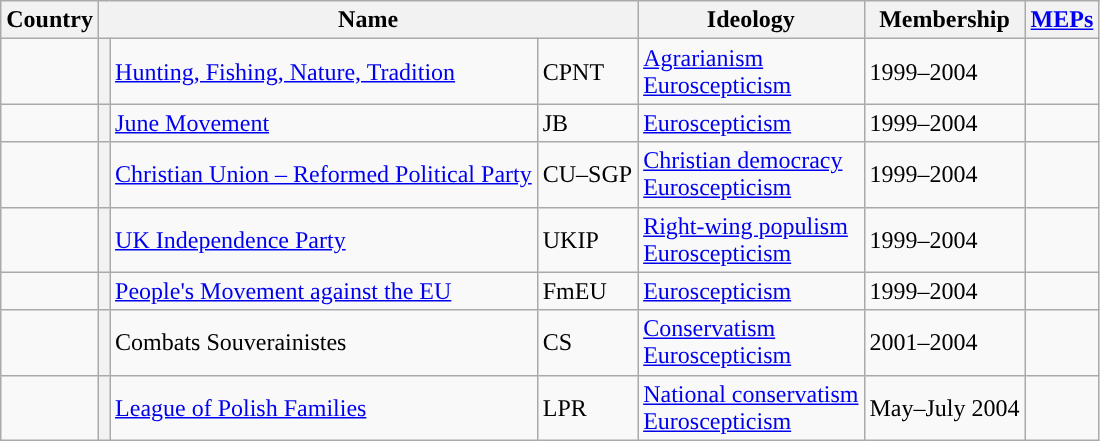<table class="wikitable">
<tr>
<th>Country</th>
<th colspan="3">Name</th>
<th>Ideology</th>
<th>Membership</th>
<th><a href='#'>MEPs</a></th>
</tr>
<tr>
<td></td>
<th style="background:"></th>
<td><a href='#'>Hunting, Fishing, Nature, Tradition</a></td>
<td>CPNT</td>
<td><a href='#'>Agrarianism</a><br><a href='#'>Euroscepticism</a></td>
<td>1999–2004</td>
<td></td>
</tr>
<tr>
<td></td>
<th style="background:"></th>
<td><a href='#'>June Movement</a></td>
<td>JB</td>
<td><a href='#'>Euroscepticism</a></td>
<td>1999–2004</td>
<td></td>
</tr>
<tr>
<td></td>
<th style="background:"></th>
<td><a href='#'>Christian Union – Reformed Political Party</a></td>
<td>CU–SGP</td>
<td><a href='#'>Christian democracy</a><br><a href='#'>Euroscepticism</a></td>
<td>1999–2004</td>
<td></td>
</tr>
<tr>
<td></td>
<th style="background:"></th>
<td><a href='#'>UK Independence Party</a></td>
<td>UKIP</td>
<td><a href='#'>Right-wing populism</a><br><a href='#'>Euroscepticism</a></td>
<td>1999–2004</td>
<td></td>
</tr>
<tr>
<td></td>
<th style="background:"></th>
<td><a href='#'>People's Movement against the EU</a></td>
<td>FmEU</td>
<td><a href='#'>Euroscepticism</a></td>
<td>1999–2004</td>
<td></td>
</tr>
<tr>
<td></td>
<th style="background:"></th>
<td>Combats Souverainistes</td>
<td>CS</td>
<td><a href='#'>Conservatism</a><br><a href='#'>Euroscepticism</a></td>
<td>2001–2004</td>
<td></td>
</tr>
<tr>
<td></td>
<th style="background:"></th>
<td><a href='#'>League of Polish Families</a></td>
<td>LPR</td>
<td><a href='#'>National conservatism</a><br><a href='#'>Euroscepticism</a></td>
<td>May–July 2004</td>
<td></td>
</tr>
</table>
